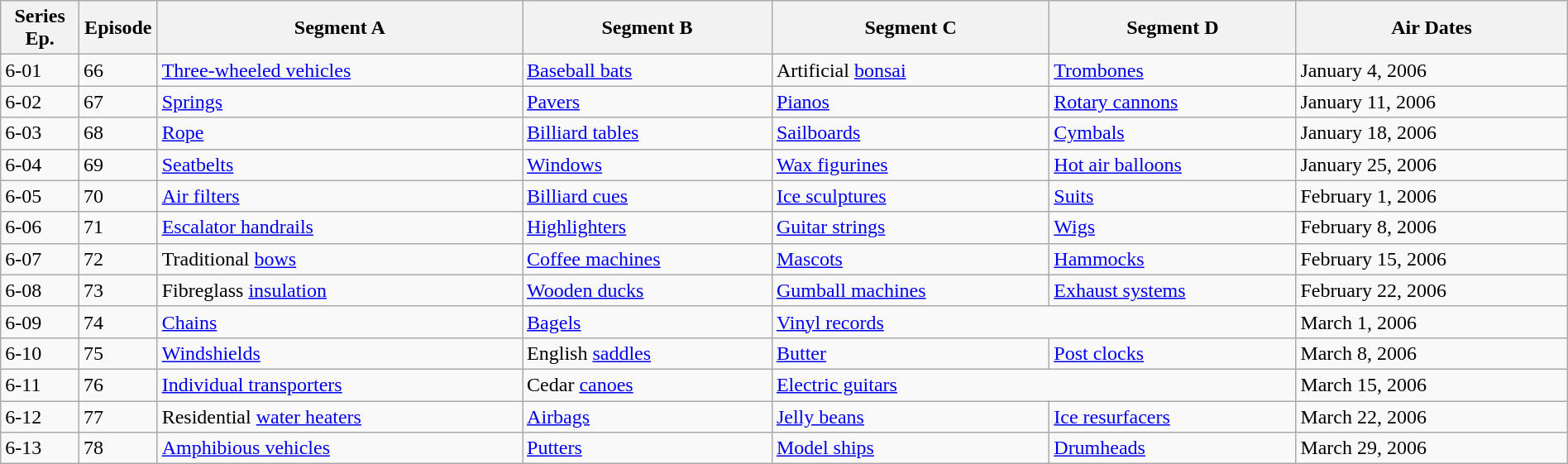<table class="wikitable" style="width:100%;">
<tr>
<th style="width:5%;">Series Ep.</th>
<th style="width:5%;">Episode</th>
<th>Segment A</th>
<th>Segment B</th>
<th>Segment C</th>
<th>Segment D</th>
<th>Air Dates</th>
</tr>
<tr>
<td>6-01</td>
<td>66</td>
<td><a href='#'>Three-wheeled vehicles</a></td>
<td><a href='#'>Baseball bats</a></td>
<td>Artificial <a href='#'>bonsai</a></td>
<td><a href='#'>Trombones</a></td>
<td>January 4, 2006</td>
</tr>
<tr>
<td>6-02</td>
<td>67</td>
<td><a href='#'>Springs</a></td>
<td><a href='#'>Pavers</a></td>
<td><a href='#'>Pianos</a></td>
<td><a href='#'>Rotary cannons</a></td>
<td>January 11, 2006</td>
</tr>
<tr>
<td>6-03</td>
<td>68</td>
<td><a href='#'>Rope</a></td>
<td><a href='#'>Billiard tables</a></td>
<td><a href='#'>Sailboards</a></td>
<td><a href='#'>Cymbals</a></td>
<td>January 18, 2006</td>
</tr>
<tr>
<td>6-04</td>
<td>69</td>
<td><a href='#'>Seatbelts</a></td>
<td><a href='#'>Windows</a></td>
<td><a href='#'>Wax figurines</a></td>
<td><a href='#'>Hot air balloons</a></td>
<td>January 25, 2006</td>
</tr>
<tr>
<td>6-05</td>
<td>70</td>
<td><a href='#'>Air filters</a></td>
<td><a href='#'>Billiard cues</a></td>
<td><a href='#'>Ice sculptures</a></td>
<td><a href='#'>Suits</a></td>
<td>February 1, 2006</td>
</tr>
<tr>
<td>6-06</td>
<td>71</td>
<td><a href='#'>Escalator handrails</a></td>
<td><a href='#'>Highlighters</a></td>
<td><a href='#'>Guitar strings</a></td>
<td><a href='#'>Wigs</a></td>
<td>February 8, 2006</td>
</tr>
<tr>
<td>6-07</td>
<td>72</td>
<td>Traditional <a href='#'>bows</a></td>
<td><a href='#'>Coffee machines</a></td>
<td><a href='#'>Mascots</a></td>
<td><a href='#'>Hammocks</a></td>
<td>February 15, 2006</td>
</tr>
<tr>
<td>6-08</td>
<td>73</td>
<td>Fibreglass <a href='#'>insulation</a></td>
<td><a href='#'>Wooden ducks</a></td>
<td><a href='#'>Gumball machines</a></td>
<td><a href='#'>Exhaust systems</a></td>
<td>February 22, 2006</td>
</tr>
<tr>
<td>6-09</td>
<td>74</td>
<td><a href='#'>Chains</a></td>
<td><a href='#'>Bagels</a></td>
<td colspan="2"><a href='#'>Vinyl records</a></td>
<td>March 1, 2006</td>
</tr>
<tr>
<td>6-10</td>
<td>75</td>
<td><a href='#'>Windshields</a></td>
<td>English <a href='#'>saddles</a></td>
<td><a href='#'>Butter</a></td>
<td><a href='#'>Post clocks</a></td>
<td>March 8, 2006</td>
</tr>
<tr>
<td>6-11</td>
<td>76</td>
<td><a href='#'>Individual transporters</a></td>
<td>Cedar <a href='#'>canoes</a></td>
<td colspan="2"><a href='#'>Electric guitars</a></td>
<td>March 15, 2006</td>
</tr>
<tr>
<td>6-12</td>
<td>77</td>
<td>Residential <a href='#'>water heaters</a></td>
<td><a href='#'>Airbags</a></td>
<td><a href='#'>Jelly beans</a></td>
<td><a href='#'>Ice resurfacers</a></td>
<td>March 22, 2006</td>
</tr>
<tr>
<td>6-13</td>
<td>78</td>
<td><a href='#'>Amphibious vehicles</a></td>
<td><a href='#'>Putters</a></td>
<td><a href='#'>Model ships</a></td>
<td><a href='#'>Drumheads</a></td>
<td>March 29, 2006</td>
</tr>
</table>
